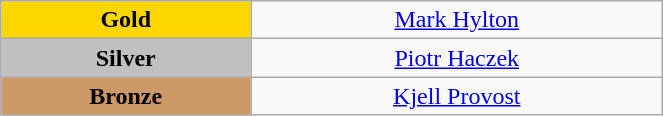<table class="wikitable" style="text-align:center; " width="35%">
<tr>
<td bgcolor="gold"><strong>Gold</strong></td>
<td><a href='#'>Mark Hylton</a><br>  <small><em></em></small></td>
</tr>
<tr>
<td bgcolor="silver"><strong>Silver</strong></td>
<td><a href='#'>Piotr Haczek</a><br>  <small><em></em></small></td>
</tr>
<tr>
<td bgcolor="CC9966"><strong>Bronze</strong></td>
<td><a href='#'>Kjell Provost</a><br>  <small><em></em></small></td>
</tr>
</table>
